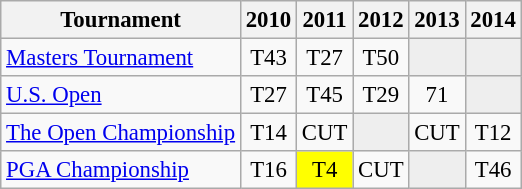<table class="wikitable" style="font-size:95%;text-align:center;">
<tr>
<th>Tournament</th>
<th>2010</th>
<th>2011</th>
<th>2012</th>
<th>2013</th>
<th>2014</th>
</tr>
<tr>
<td align=left><a href='#'>Masters Tournament</a></td>
<td>T43</td>
<td>T27</td>
<td>T50</td>
<td style="background:#eeeeee;"></td>
<td style="background:#eeeeee;"></td>
</tr>
<tr>
<td align=left><a href='#'>U.S. Open</a></td>
<td>T27</td>
<td>T45</td>
<td>T29</td>
<td>71</td>
<td style="background:#eeeeee;"></td>
</tr>
<tr>
<td align=left><a href='#'>The Open Championship</a></td>
<td>T14</td>
<td>CUT</td>
<td style="background:#eeeeee;"></td>
<td>CUT</td>
<td>T12</td>
</tr>
<tr>
<td align=left><a href='#'>PGA Championship</a></td>
<td>T16</td>
<td style="background:yellow;">T4</td>
<td>CUT</td>
<td style="background:#eeeeee;"></td>
<td>T46</td>
</tr>
</table>
